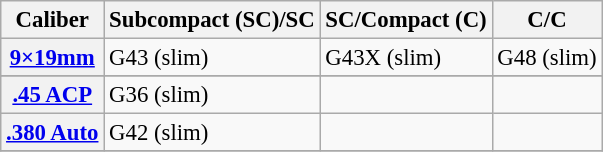<table class="wikitable" style="font-size: 95%;">
<tr>
<th>Caliber</th>
<th>Subcompact (SC)/SC</th>
<th>SC/Compact (C)</th>
<th>C/C</th>
</tr>
<tr>
<th><a href='#'>9×19mm</a></th>
<td>G43 (slim)</td>
<td>G43X (slim)</td>
<td>G48 (slim)</td>
</tr>
<tr>
</tr>
<tr>
<th><a href='#'>.45 ACP</a></th>
<td>G36 (slim)</td>
<td></td>
<td></td>
</tr>
<tr>
<th><a href='#'>.380 Auto</a></th>
<td>G42 (slim)</td>
<td></td>
<td></td>
</tr>
<tr>
</tr>
</table>
